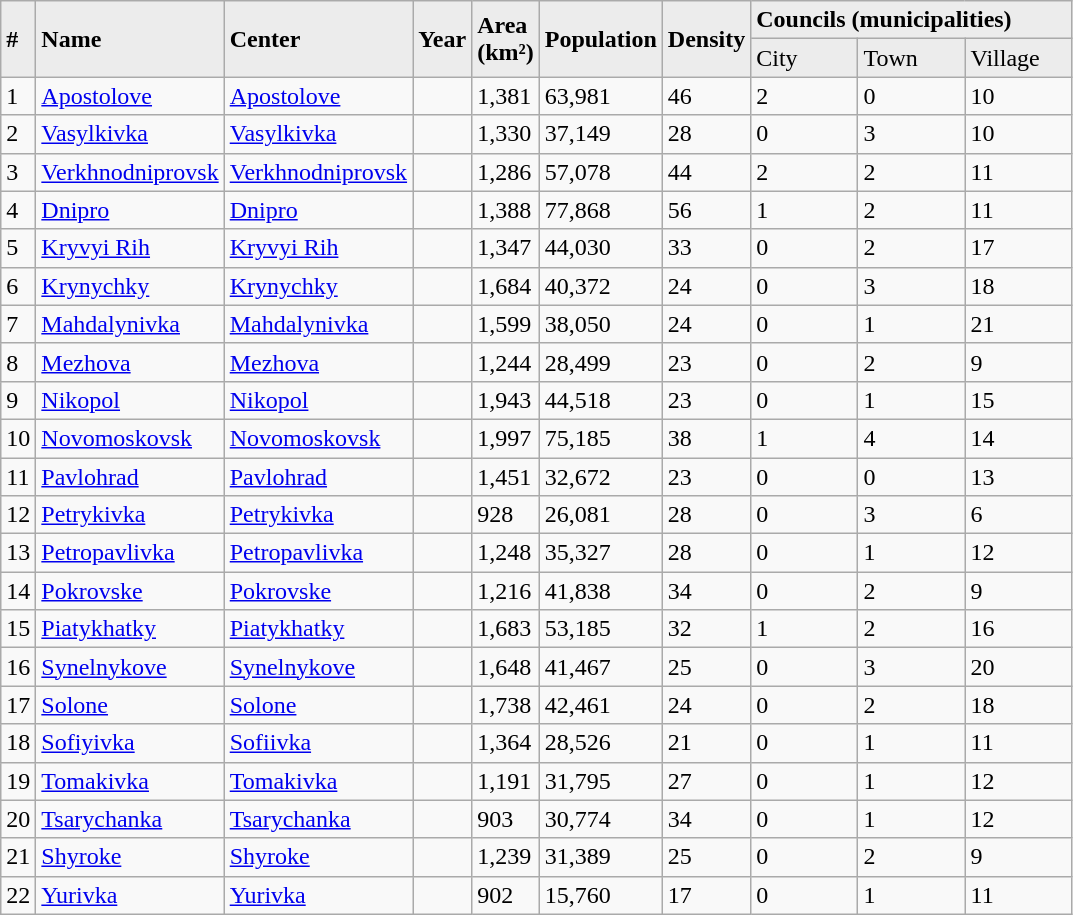<table class="wikitable">
<tr bgcolor="#ECECEC">
<td rowspan=2><strong>#</strong></td>
<td rowspan=2><strong>Name</strong></td>
<td rowspan=2><strong>Center</strong></td>
<td rowspan=2><strong>Year</strong></td>
<td rowspan=2><strong>Area<br>(km²)</strong></td>
<td rowspan=2><strong>Population</strong></td>
<td rowspan=2><strong>Density</strong></td>
<td colspan=3><strong>Councils (municipalities)</strong></td>
</tr>
<tr bgcolor="#ECECEC">
<td width=10%>City</td>
<td width=10%>Town</td>
<td width=10%>Village</td>
</tr>
<tr>
<td>1</td>
<td><a href='#'>Apostolove</a></td>
<td><a href='#'>Apostolove</a></td>
<td></td>
<td>1,381</td>
<td>63,981</td>
<td>46</td>
<td>2</td>
<td>0</td>
<td>10</td>
</tr>
<tr>
<td>2</td>
<td><a href='#'>Vasylkivka</a></td>
<td><a href='#'>Vasylkivka</a></td>
<td></td>
<td>1,330</td>
<td>37,149</td>
<td>28</td>
<td>0</td>
<td>3</td>
<td>10</td>
</tr>
<tr>
<td>3</td>
<td><a href='#'>Verkhnodniprovsk</a></td>
<td><a href='#'>Verkhnodniprovsk</a></td>
<td></td>
<td>1,286</td>
<td>57,078</td>
<td>44</td>
<td>2</td>
<td>2</td>
<td>11</td>
</tr>
<tr>
<td>4</td>
<td><a href='#'>Dnipro</a></td>
<td><a href='#'>Dnipro</a></td>
<td></td>
<td>1,388</td>
<td>77,868</td>
<td>56</td>
<td>1</td>
<td>2</td>
<td>11</td>
</tr>
<tr>
<td>5</td>
<td><a href='#'>Kryvyi Rih</a></td>
<td><a href='#'>Kryvyi Rih</a></td>
<td></td>
<td>1,347</td>
<td>44,030</td>
<td>33</td>
<td>0</td>
<td>2</td>
<td>17</td>
</tr>
<tr>
<td>6</td>
<td><a href='#'>Krynychky</a></td>
<td><a href='#'>Krynychky</a></td>
<td></td>
<td>1,684</td>
<td>40,372</td>
<td>24</td>
<td>0</td>
<td>3</td>
<td>18</td>
</tr>
<tr>
<td>7</td>
<td><a href='#'>Mahdalynivka</a></td>
<td><a href='#'>Mahdalynivka</a></td>
<td></td>
<td>1,599</td>
<td>38,050</td>
<td>24</td>
<td>0</td>
<td>1</td>
<td>21</td>
</tr>
<tr>
<td>8</td>
<td><a href='#'>Mezhova</a></td>
<td><a href='#'>Mezhova</a></td>
<td></td>
<td>1,244</td>
<td>28,499</td>
<td>23</td>
<td>0</td>
<td>2</td>
<td>9</td>
</tr>
<tr>
<td>9</td>
<td><a href='#'>Nikopol</a></td>
<td><a href='#'>Nikopol</a></td>
<td></td>
<td>1,943</td>
<td>44,518</td>
<td>23</td>
<td>0</td>
<td>1</td>
<td>15</td>
</tr>
<tr>
<td>10</td>
<td><a href='#'>Novomoskovsk</a></td>
<td><a href='#'>Novomoskovsk</a></td>
<td></td>
<td>1,997</td>
<td>75,185</td>
<td>38</td>
<td>1</td>
<td>4</td>
<td>14</td>
</tr>
<tr>
<td>11</td>
<td><a href='#'>Pavlohrad</a></td>
<td><a href='#'>Pavlohrad</a></td>
<td></td>
<td>1,451</td>
<td>32,672</td>
<td>23</td>
<td>0</td>
<td>0</td>
<td>13</td>
</tr>
<tr>
<td>12</td>
<td><a href='#'>Petrykivka</a></td>
<td><a href='#'>Petrykivka</a></td>
<td></td>
<td>928</td>
<td>26,081</td>
<td>28</td>
<td>0</td>
<td>3</td>
<td>6</td>
</tr>
<tr>
<td>13</td>
<td><a href='#'>Petropavlivka</a></td>
<td><a href='#'>Petropavlivka</a></td>
<td></td>
<td>1,248</td>
<td>35,327</td>
<td>28</td>
<td>0</td>
<td>1</td>
<td>12</td>
</tr>
<tr>
<td>14</td>
<td><a href='#'>Pokrovske</a></td>
<td><a href='#'>Pokrovske</a></td>
<td></td>
<td>1,216</td>
<td>41,838</td>
<td>34</td>
<td>0</td>
<td>2</td>
<td>9</td>
</tr>
<tr>
<td>15</td>
<td><a href='#'>Piatykhatky</a></td>
<td><a href='#'>Piatykhatky</a></td>
<td></td>
<td>1,683</td>
<td>53,185</td>
<td>32</td>
<td>1</td>
<td>2</td>
<td>16</td>
</tr>
<tr>
<td>16</td>
<td><a href='#'>Synelnykove</a></td>
<td><a href='#'>Synelnykove</a></td>
<td></td>
<td>1,648</td>
<td>41,467</td>
<td>25</td>
<td>0</td>
<td>3</td>
<td>20</td>
</tr>
<tr>
<td>17</td>
<td><a href='#'>Solone</a></td>
<td><a href='#'>Solone</a></td>
<td></td>
<td>1,738</td>
<td>42,461</td>
<td>24</td>
<td>0</td>
<td>2</td>
<td>18</td>
</tr>
<tr>
<td>18</td>
<td><a href='#'>Sofiyivka</a></td>
<td><a href='#'>Sofiivka</a></td>
<td></td>
<td>1,364</td>
<td>28,526</td>
<td>21</td>
<td>0</td>
<td>1</td>
<td>11</td>
</tr>
<tr>
<td>19</td>
<td><a href='#'>Tomakivka</a></td>
<td><a href='#'>Tomakivka</a></td>
<td></td>
<td>1,191</td>
<td>31,795</td>
<td>27</td>
<td>0</td>
<td>1</td>
<td>12</td>
</tr>
<tr>
<td>20</td>
<td><a href='#'>Tsarychanka</a></td>
<td><a href='#'>Tsarychanka</a></td>
<td></td>
<td>903</td>
<td>30,774</td>
<td>34</td>
<td>0</td>
<td>1</td>
<td>12</td>
</tr>
<tr>
<td>21</td>
<td><a href='#'>Shyroke</a></td>
<td><a href='#'>Shyroke</a></td>
<td></td>
<td>1,239</td>
<td>31,389</td>
<td>25</td>
<td>0</td>
<td>2</td>
<td>9</td>
</tr>
<tr>
<td>22</td>
<td><a href='#'>Yurivka</a></td>
<td><a href='#'>Yurivka</a></td>
<td></td>
<td>902</td>
<td>15,760</td>
<td>17</td>
<td>0</td>
<td>1</td>
<td>11</td>
</tr>
</table>
